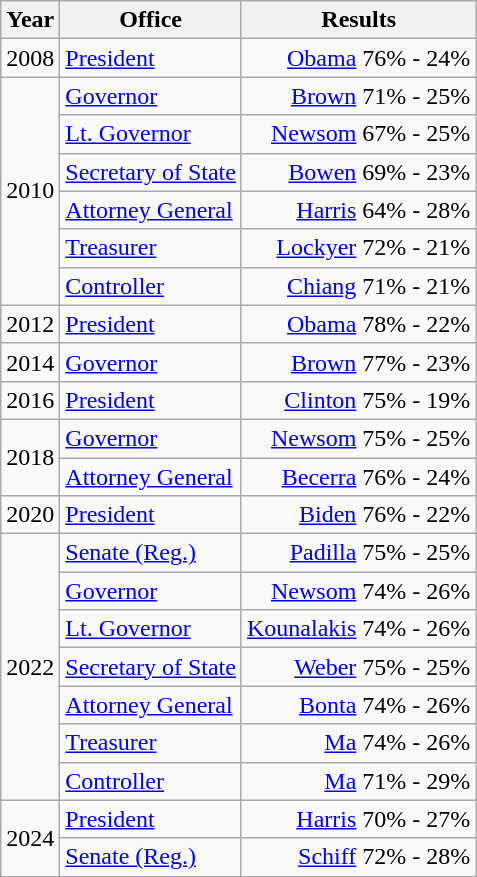<table class=wikitable>
<tr>
<th>Year</th>
<th>Office</th>
<th>Results</th>
</tr>
<tr>
<td>2008</td>
<td><a href='#'>President</a></td>
<td align="right" ><a href='#'>Obama</a> 76% - 24%</td>
</tr>
<tr>
<td rowspan=6>2010</td>
<td><a href='#'>Governor</a></td>
<td align="right" ><a href='#'>Brown</a> 71% - 25%</td>
</tr>
<tr>
<td><a href='#'>Lt. Governor</a></td>
<td align="right" ><a href='#'>Newsom</a> 67% - 25%</td>
</tr>
<tr>
<td><a href='#'>Secretary of State</a></td>
<td align="right" ><a href='#'>Bowen</a> 69% - 23%</td>
</tr>
<tr>
<td><a href='#'>Attorney General</a></td>
<td align="right" ><a href='#'>Harris</a> 64% - 28%</td>
</tr>
<tr>
<td><a href='#'>Treasurer</a></td>
<td align="right" ><a href='#'>Lockyer</a> 72% - 21%</td>
</tr>
<tr>
<td><a href='#'>Controller</a></td>
<td align="right" ><a href='#'>Chiang</a> 71% - 21%</td>
</tr>
<tr>
<td>2012</td>
<td><a href='#'>President</a></td>
<td align="right" ><a href='#'>Obama</a> 78% - 22%</td>
</tr>
<tr>
<td>2014</td>
<td><a href='#'>Governor</a></td>
<td align="right" ><a href='#'>Brown</a> 77% - 23%</td>
</tr>
<tr>
<td>2016</td>
<td><a href='#'>President</a></td>
<td align="right" ><a href='#'>Clinton</a> 75% - 19%</td>
</tr>
<tr>
<td rowspan=2>2018</td>
<td><a href='#'>Governor</a></td>
<td align="right" ><a href='#'>Newsom</a> 75% - 25%</td>
</tr>
<tr>
<td><a href='#'>Attorney General</a></td>
<td align="right" ><a href='#'>Becerra</a> 76% - 24%</td>
</tr>
<tr>
<td>2020</td>
<td><a href='#'>President</a></td>
<td align="right" ><a href='#'>Biden</a> 76% - 22%</td>
</tr>
<tr>
<td rowspan=7>2022</td>
<td><a href='#'>Senate (Reg.)</a></td>
<td align="right" ><a href='#'>Padilla</a> 75% - 25%</td>
</tr>
<tr>
<td><a href='#'>Governor</a></td>
<td align="right" ><a href='#'>Newsom</a> 74% - 26%</td>
</tr>
<tr>
<td><a href='#'>Lt. Governor</a></td>
<td align="right" ><a href='#'>Kounalakis</a> 74% - 26%</td>
</tr>
<tr>
<td><a href='#'>Secretary of State</a></td>
<td align="right" ><a href='#'>Weber</a> 75% - 25%</td>
</tr>
<tr>
<td><a href='#'>Attorney General</a></td>
<td align="right" ><a href='#'>Bonta</a> 74% - 26%</td>
</tr>
<tr>
<td><a href='#'>Treasurer</a></td>
<td align="right" ><a href='#'>Ma</a> 74% - 26%</td>
</tr>
<tr>
<td><a href='#'>Controller</a></td>
<td align="right" ><a href='#'>Ma</a> 71% - 29%</td>
</tr>
<tr>
<td rowspan=2>2024</td>
<td><a href='#'>President</a></td>
<td align="right" ><a href='#'>Harris</a> 70% - 27%</td>
</tr>
<tr>
<td><a href='#'>Senate (Reg.)</a></td>
<td align="right" ><a href='#'>Schiff</a> 72% - 28%</td>
</tr>
</table>
